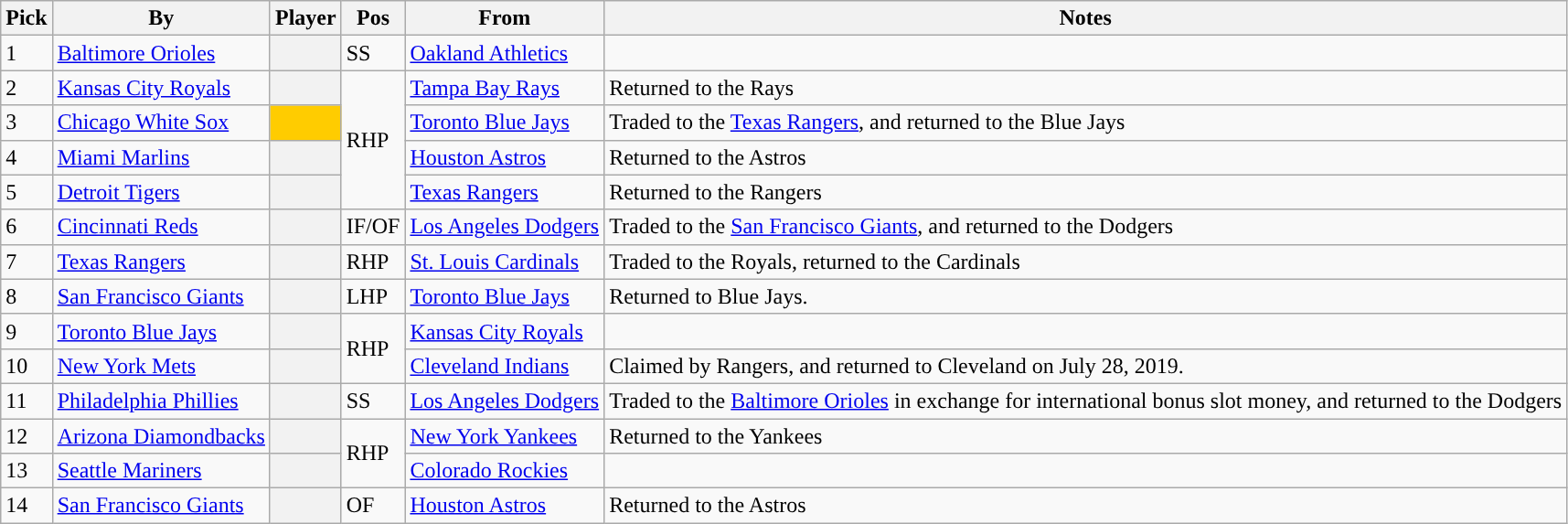<table class="wikitable sortable plainrowheaders">
<tr>
<th scope="col">Pick</th>
<th scope="col">By</th>
<th scope="col">Player</th>
<th scope="col">Pos</th>
<th scope="col">From</th>
<th scope="col">Notes</th>
</tr>
<tr>
<td>1</td>
<td><a href='#'>Baltimore Orioles</a></td>
<th scope="row"></th>
<td>SS</td>
<td><a href='#'>Oakland Athletics</a></td>
<td></td>
</tr>
<tr>
<td>2</td>
<td><a href='#'>Kansas City Royals</a></td>
<th scope="row"></th>
<td rowspan="4">RHP</td>
<td><a href='#'>Tampa Bay Rays</a></td>
<td>Returned to the Rays</td>
</tr>
<tr>
<td>3</td>
<td><a href='#'>Chicago White Sox</a></td>
<th scope="row" style="background:#fc0"></th>
<td><a href='#'>Toronto Blue Jays</a></td>
<td>Traded to the <a href='#'>Texas Rangers</a>, and returned to the Blue Jays</td>
</tr>
<tr>
<td>4</td>
<td><a href='#'>Miami Marlins</a></td>
<th scope="row"></th>
<td><a href='#'>Houston Astros</a></td>
<td>Returned to the Astros</td>
</tr>
<tr>
<td>5</td>
<td><a href='#'>Detroit Tigers</a></td>
<th scope="row"></th>
<td><a href='#'>Texas Rangers</a></td>
<td>Returned to the Rangers</td>
</tr>
<tr>
<td>6</td>
<td><a href='#'>Cincinnati Reds</a></td>
<th scope="row"></th>
<td>IF/OF</td>
<td><a href='#'>Los Angeles Dodgers</a></td>
<td>Traded to the <a href='#'>San Francisco Giants</a>, and returned to the Dodgers</td>
</tr>
<tr>
<td>7</td>
<td><a href='#'>Texas Rangers</a></td>
<th scope="row"></th>
<td>RHP</td>
<td><a href='#'>St. Louis Cardinals</a></td>
<td>Traded to the Royals, returned to the Cardinals</td>
</tr>
<tr>
<td>8</td>
<td><a href='#'>San Francisco Giants</a></td>
<th scope="row"></th>
<td>LHP</td>
<td><a href='#'>Toronto Blue Jays</a></td>
<td>Returned to Blue Jays.</td>
</tr>
<tr>
<td>9</td>
<td><a href='#'>Toronto Blue Jays</a></td>
<th scope="row"></th>
<td rowspan="2">RHP</td>
<td><a href='#'>Kansas City Royals</a></td>
<td></td>
</tr>
<tr>
<td>10</td>
<td><a href='#'>New York Mets</a></td>
<th scope="row"></th>
<td><a href='#'>Cleveland Indians</a></td>
<td>Claimed by Rangers, and returned to Cleveland on July 28, 2019.</td>
</tr>
<tr>
<td>11</td>
<td><a href='#'>Philadelphia Phillies</a></td>
<th scope="row"></th>
<td>SS</td>
<td><a href='#'>Los Angeles Dodgers</a></td>
<td>Traded to the <a href='#'>Baltimore Orioles</a> in exchange for international bonus slot money, and returned to the Dodgers</td>
</tr>
<tr>
<td>12</td>
<td><a href='#'>Arizona Diamondbacks</a></td>
<th scope="row"></th>
<td rowspan="2">RHP</td>
<td><a href='#'>New York Yankees</a></td>
<td>Returned to the Yankees</td>
</tr>
<tr>
<td>13</td>
<td><a href='#'>Seattle Mariners</a></td>
<th scope="row"></th>
<td><a href='#'>Colorado Rockies</a></td>
<td></td>
</tr>
<tr>
<td>14</td>
<td><a href='#'>San Francisco Giants</a></td>
<th scope="row"></th>
<td>OF</td>
<td><a href='#'>Houston Astros</a></td>
<td>Returned to the Astros</td>
</tr>
</table>
